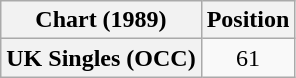<table class="wikitable plainrowheaders" style="text-align:center">
<tr>
<th>Chart (1989)</th>
<th>Position</th>
</tr>
<tr>
<th scope="row">UK Singles (OCC)</th>
<td>61</td>
</tr>
</table>
